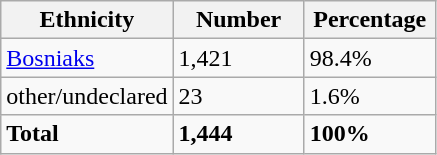<table class="wikitable">
<tr>
<th width="100px">Ethnicity</th>
<th width="80px">Number</th>
<th width="80px">Percentage</th>
</tr>
<tr>
<td><a href='#'>Bosniaks</a></td>
<td>1,421</td>
<td>98.4%</td>
</tr>
<tr>
<td>other/undeclared</td>
<td>23</td>
<td>1.6%</td>
</tr>
<tr>
<td><strong>Total</strong></td>
<td><strong>1,444</strong></td>
<td><strong>100%</strong></td>
</tr>
</table>
